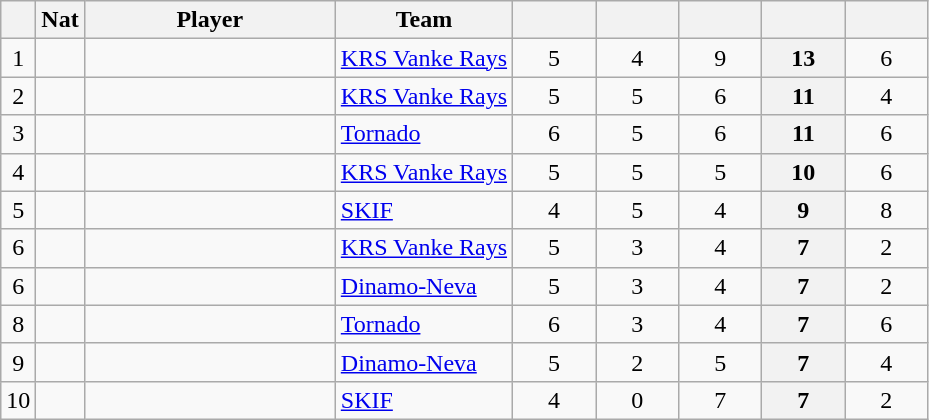<table class="wikitable sortable" style="text-align: center">
<tr>
<th></th>
<th>Nat</th>
<th style="width: 10em;">Player</th>
<th>Team</th>
<th style="width: 3em;"></th>
<th style="width: 3em;"></th>
<th style="width: 3em;"></th>
<th style="width: 3em;"></th>
<th style="width: 3em;"></th>
</tr>
<tr>
<td>1</td>
<td></td>
<td style="text-align:left;"></td>
<td style="text-align:left;"><a href='#'>KRS Vanke Rays</a></td>
<td>5</td>
<td>4</td>
<td>9</td>
<th>13</th>
<td>6</td>
</tr>
<tr>
<td>2</td>
<td></td>
<td style="text-align:left;"></td>
<td style="text-align:left;"><a href='#'>KRS Vanke Rays</a></td>
<td>5</td>
<td>5</td>
<td>6</td>
<th>11</th>
<td>4</td>
</tr>
<tr>
<td>3</td>
<td></td>
<td style="text-align:left;"></td>
<td style="text-align:left;"><a href='#'>Tornado</a></td>
<td>6</td>
<td>5</td>
<td>6</td>
<th>11</th>
<td>6</td>
</tr>
<tr>
<td>4</td>
<td></td>
<td style="text-align:left;"></td>
<td style="text-align:left;"><a href='#'>KRS Vanke Rays</a></td>
<td>5</td>
<td>5</td>
<td>5</td>
<th>10</th>
<td>6</td>
</tr>
<tr>
<td>5</td>
<td></td>
<td style="text-align:left;"></td>
<td style="text-align:left;"><a href='#'>SKIF</a></td>
<td>4</td>
<td>5</td>
<td>4</td>
<th>9</th>
<td>8</td>
</tr>
<tr>
<td>6</td>
<td></td>
<td style="text-align:left;"></td>
<td style="text-align:left;"><a href='#'>KRS Vanke Rays</a></td>
<td>5</td>
<td>3</td>
<td>4</td>
<th>7</th>
<td>2</td>
</tr>
<tr>
<td>6</td>
<td></td>
<td style="text-align:left;"></td>
<td style="text-align:left;"><a href='#'>Dinamo-Neva</a></td>
<td>5</td>
<td>3</td>
<td>4</td>
<th>7</th>
<td>2</td>
</tr>
<tr>
<td>8</td>
<td></td>
<td style="text-align:left;"></td>
<td style="text-align:left;"><a href='#'>Tornado</a></td>
<td>6</td>
<td>3</td>
<td>4</td>
<th>7</th>
<td>6</td>
</tr>
<tr>
<td>9</td>
<td></td>
<td style="text-align:left;"></td>
<td style="text-align:left;"><a href='#'>Dinamo-Neva</a></td>
<td>5</td>
<td>2</td>
<td>5</td>
<th>7</th>
<td>4</td>
</tr>
<tr>
<td>10</td>
<td></td>
<td style="text-align:left;"></td>
<td style="text-align:left;"><a href='#'>SKIF</a></td>
<td>4</td>
<td>0</td>
<td>7</td>
<th>7</th>
<td>2</td>
</tr>
</table>
